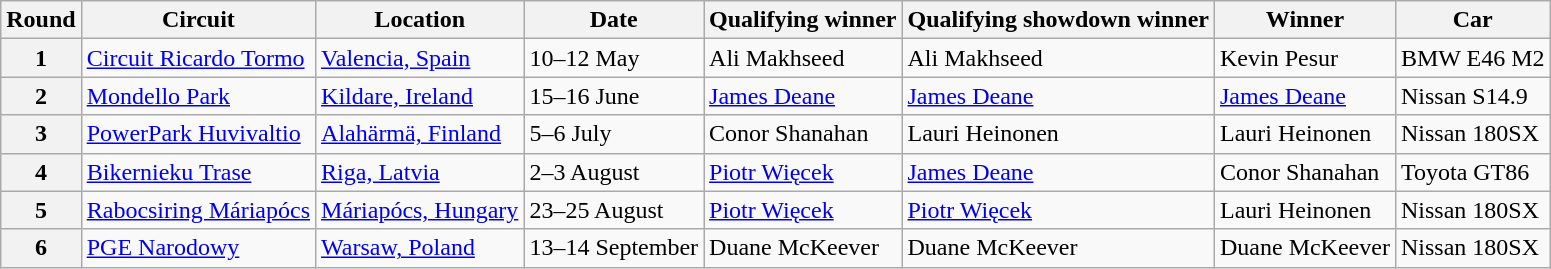<table class="wikitable">
<tr>
<th>Round</th>
<th>Circuit</th>
<th>Location</th>
<th>Date</th>
<th>Qualifying winner</th>
<th>Qualifying showdown winner</th>
<th>Winner</th>
<th>Car</th>
</tr>
<tr>
<th>1</th>
<td><a href='#'>Circuit Ricardo Tormo</a></td>
<td> <a href='#'>Valencia, Spain</a></td>
<td>10–12 May</td>
<td> Ali Makhseed</td>
<td> Ali Makhseed</td>
<td> Kevin Pesur</td>
<td>BMW E46 M2</td>
</tr>
<tr>
<th>2</th>
<td><a href='#'>Mondello Park</a></td>
<td> <a href='#'>Kildare, Ireland</a></td>
<td>15–16 June</td>
<td> <a href='#'>James Deane</a></td>
<td> <a href='#'>James Deane</a></td>
<td> <a href='#'>James Deane</a></td>
<td>Nissan S14.9</td>
</tr>
<tr>
<th>3</th>
<td><a href='#'>PowerPark Huvivaltio</a></td>
<td> <a href='#'>Alahärmä, Finland</a></td>
<td>5–6 July</td>
<td> Conor Shanahan</td>
<td> Lauri Heinonen</td>
<td> Lauri Heinonen</td>
<td>Nissan 180SX</td>
</tr>
<tr>
<th>4</th>
<td><a href='#'>Bikernieku Trase</a></td>
<td> <a href='#'>Riga, Latvia</a></td>
<td>2–3 August</td>
<td> <a href='#'>Piotr Więcek</a></td>
<td> <a href='#'>James Deane</a></td>
<td> Conor Shanahan</td>
<td>Toyota GT86</td>
</tr>
<tr>
<th>5</th>
<td><a href='#'>Rabocsiring Máriapócs</a></td>
<td> <a href='#'>Máriapócs, Hungary</a></td>
<td>23–25 August</td>
<td> <a href='#'>Piotr Więcek</a></td>
<td> <a href='#'>Piotr Więcek</a></td>
<td> Lauri Heinonen</td>
<td>Nissan 180SX</td>
</tr>
<tr>
<th>6</th>
<td><a href='#'>PGE Narodowy</a></td>
<td> <a href='#'>Warsaw, Poland</a></td>
<td>13–14 September</td>
<td> Duane McKeever</td>
<td> Duane McKeever</td>
<td> Duane McKeever</td>
<td>Nissan 180SX</td>
</tr>
</table>
